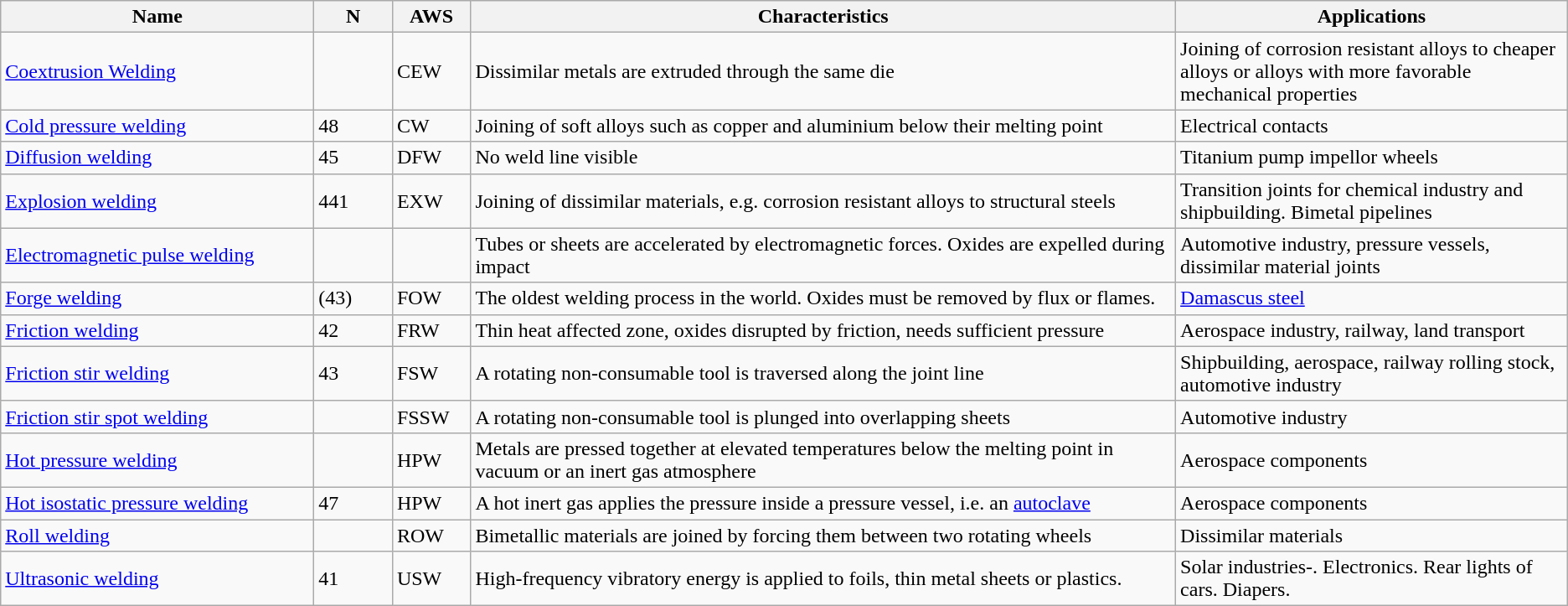<table class="wikitable">
<tr>
<th width=20%>Name</th>
<th width=5%>N</th>
<th width=5%>AWS</th>
<th width=45%>Characteristics</th>
<th width=25%>Applications</th>
</tr>
<tr>
<td><a href='#'>Coextrusion Welding</a></td>
<td></td>
<td>CEW</td>
<td>Dissimilar metals are extruded through the same die</td>
<td>Joining of corrosion resistant alloys to cheaper alloys or alloys with more favorable mechanical properties</td>
</tr>
<tr>
<td><a href='#'>Cold pressure welding</a></td>
<td>48</td>
<td>CW</td>
<td>Joining of soft alloys such as copper and aluminium below their melting point</td>
<td>Electrical contacts</td>
</tr>
<tr>
<td><a href='#'>Diffusion welding</a></td>
<td>45</td>
<td>DFW</td>
<td>No weld line visible</td>
<td>Titanium pump impellor wheels</td>
</tr>
<tr>
<td><a href='#'>Explosion welding</a></td>
<td>441</td>
<td>EXW</td>
<td>Joining of dissimilar materials, e.g. corrosion resistant alloys to structural steels</td>
<td>Transition joints for chemical industry and shipbuilding. Bimetal pipelines</td>
</tr>
<tr>
<td><a href='#'>Electromagnetic pulse welding</a></td>
<td></td>
<td></td>
<td>Tubes or sheets are accelerated by electromagnetic forces. Oxides are expelled during impact</td>
<td>Automotive industry, pressure vessels, dissimilar material joints</td>
</tr>
<tr>
<td><a href='#'>Forge welding</a></td>
<td>(43)</td>
<td>FOW</td>
<td>The oldest welding process in the world. Oxides must be removed by flux or flames.</td>
<td><a href='#'>Damascus steel</a></td>
</tr>
<tr>
<td><a href='#'>Friction welding</a></td>
<td>42</td>
<td>FRW</td>
<td>Thin heat affected zone, oxides disrupted by friction, needs sufficient pressure</td>
<td>Aerospace industry, railway, land transport</td>
</tr>
<tr>
<td><a href='#'>Friction stir welding</a></td>
<td>43</td>
<td>FSW</td>
<td>A rotating non-consumable tool is traversed along the joint line</td>
<td>Shipbuilding, aerospace, railway rolling stock, automotive industry</td>
</tr>
<tr>
<td><a href='#'>Friction stir spot welding</a></td>
<td></td>
<td>FSSW</td>
<td>A rotating non-consumable tool is plunged into overlapping sheets</td>
<td>Automotive industry</td>
</tr>
<tr>
<td><a href='#'>Hot pressure welding</a></td>
<td></td>
<td>HPW</td>
<td>Metals are pressed together at elevated temperatures below the melting point in vacuum or an inert gas atmosphere</td>
<td>Aerospace components</td>
</tr>
<tr>
<td><a href='#'>Hot isostatic pressure welding</a></td>
<td>47</td>
<td>HPW</td>
<td>A hot inert gas applies the pressure inside a pressure vessel, i.e. an <a href='#'>autoclave</a></td>
<td>Aerospace components</td>
</tr>
<tr>
<td><a href='#'>Roll welding</a></td>
<td></td>
<td>ROW</td>
<td>Bimetallic materials are joined by forcing them between two rotating wheels</td>
<td>Dissimilar materials</td>
</tr>
<tr>
<td><a href='#'>Ultrasonic welding</a></td>
<td>41</td>
<td>USW</td>
<td>High-frequency vibratory energy is applied to foils, thin metal sheets or plastics.</td>
<td>Solar industries-. Electronics. Rear lights of cars. Diapers.</td>
</tr>
</table>
